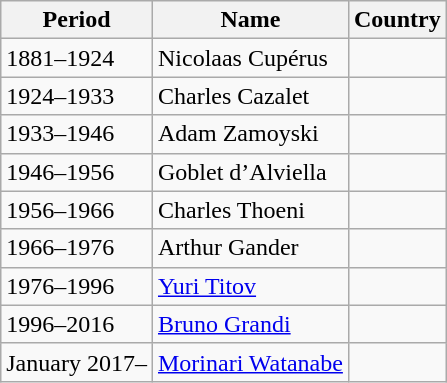<table class="wikitable">
<tr>
<th>Period</th>
<th>Name</th>
<th>Country</th>
</tr>
<tr>
<td>1881–1924</td>
<td>Nicolaas Cupérus</td>
<td></td>
</tr>
<tr>
<td>1924–1933</td>
<td>Charles Cazalet</td>
<td></td>
</tr>
<tr>
<td>1933–1946</td>
<td>Adam Zamoyski</td>
<td></td>
</tr>
<tr>
<td>1946–1956</td>
<td Count Félix Goblet d'Alviella>Goblet d’Alviella</td>
<td></td>
</tr>
<tr>
<td>1956–1966</td>
<td>Charles Thoeni</td>
<td></td>
</tr>
<tr>
<td>1966–1976</td>
<td>Arthur Gander</td>
<td></td>
</tr>
<tr>
<td>1976–1996</td>
<td><a href='#'>Yuri Titov</a></td>
<td><br></td>
</tr>
<tr>
<td>1996–2016</td>
<td><a href='#'>Bruno Grandi</a></td>
<td></td>
</tr>
<tr>
<td>January 2017–</td>
<td><a href='#'>Morinari Watanabe</a></td>
<td></td>
</tr>
</table>
